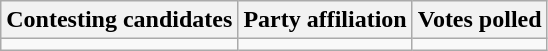<table class="wikitable sortable">
<tr>
<th>Contesting candidates</th>
<th>Party affiliation</th>
<th>Votes polled</th>
</tr>
<tr>
<td></td>
<td></td>
<td></td>
</tr>
</table>
